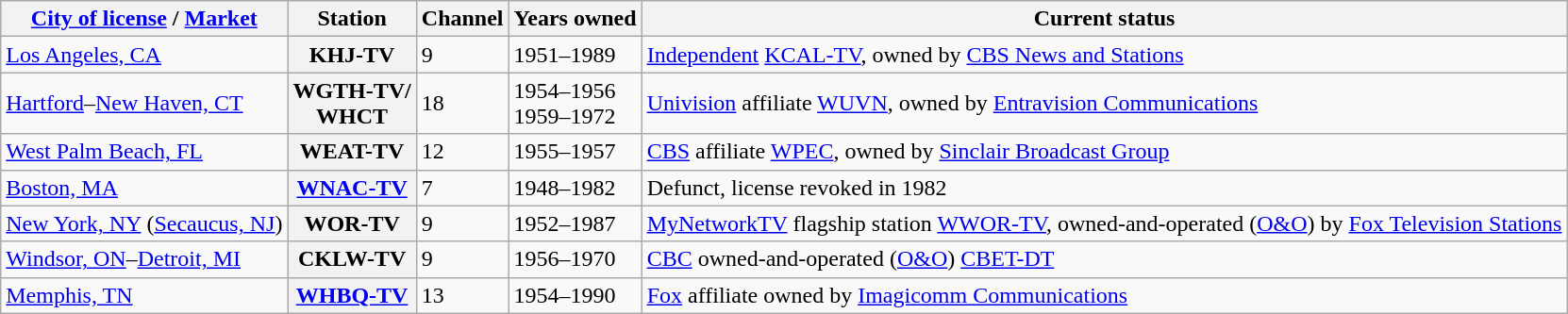<table class="wikitable">
<tr>
<th scope="col"><a href='#'>City of license</a> / <a href='#'>Market</a></th>
<th scope="col">Station</th>
<th scope="col">Channel</th>
<th scope="col">Years owned</th>
<th scope="col">Current status</th>
</tr>
<tr>
<td><a href='#'>Los Angeles, CA</a></td>
<th scope="row">KHJ-TV</th>
<td>9</td>
<td>1951–1989</td>
<td><a href='#'>Independent</a> <a href='#'>KCAL-TV</a>, owned by <a href='#'>CBS News and Stations</a></td>
</tr>
<tr>
<td><a href='#'>Hartford</a>–<a href='#'>New Haven, CT</a></td>
<th scope="row">WGTH-TV/<br>WHCT</th>
<td>18</td>
<td>1954–1956<br>1959–1972</td>
<td><a href='#'>Univision</a> affiliate <a href='#'>WUVN</a>, owned by <a href='#'>Entravision Communications</a></td>
</tr>
<tr>
<td><a href='#'>West Palm Beach, FL</a></td>
<th scope="row">WEAT-TV</th>
<td>12</td>
<td>1955–1957</td>
<td><a href='#'>CBS</a> affiliate <a href='#'>WPEC</a>, owned by <a href='#'>Sinclair Broadcast Group</a></td>
</tr>
<tr>
<td><a href='#'>Boston, MA</a></td>
<th scope="row"><a href='#'>WNAC-TV</a></th>
<td>7</td>
<td>1948–1982</td>
<td>Defunct, license revoked in 1982</td>
</tr>
<tr>
<td><a href='#'>New York, NY</a> (<a href='#'>Secaucus, NJ</a>)</td>
<th scope="row">WOR-TV</th>
<td>9</td>
<td>1952–1987</td>
<td><a href='#'>MyNetworkTV</a> flagship station <a href='#'>WWOR-TV</a>, owned-and-operated (<a href='#'>O&O</a>) by <a href='#'>Fox Television Stations</a></td>
</tr>
<tr>
<td><a href='#'>Windsor, ON</a>–<a href='#'>Detroit, MI</a></td>
<th>CKLW-TV</th>
<td>9</td>
<td>1956–1970</td>
<td><a href='#'>CBC</a> owned-and-operated (<a href='#'>O&O</a>) <a href='#'>CBET-DT</a></td>
</tr>
<tr>
<td><a href='#'>Memphis, TN</a></td>
<th scope="row"><a href='#'>WHBQ-TV</a></th>
<td>13</td>
<td>1954–1990</td>
<td><a href='#'>Fox</a> affiliate owned by <a href='#'>Imagicomm Communications</a></td>
</tr>
</table>
